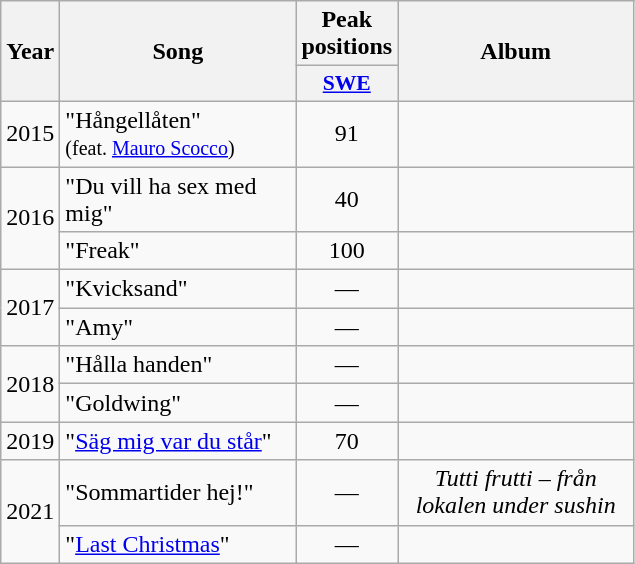<table class="wikitable">
<tr>
<th align="center" rowspan="2" width="10">Year</th>
<th align="center" rowspan="2" width="150">Song</th>
<th align="center" colspan="1" width="20">Peak positions</th>
<th align="center" rowspan="2" width="150">Album</th>
</tr>
<tr>
<th scope="col" style="width:3em;font-size:90%;"><a href='#'>SWE</a><br></th>
</tr>
<tr>
<td style="text-align:center;">2015</td>
<td>"Hångellåten" <br><small>(feat. <a href='#'>Mauro Scocco</a>)</small></td>
<td style="text-align:center;">91</td>
<td style="text-align:center;"></td>
</tr>
<tr>
<td style="text-align:center;" rowspan="2">2016</td>
<td>"Du vill ha sex med mig"</td>
<td style="text-align:center;">40</td>
<td style="text-align:center;"></td>
</tr>
<tr>
<td>"Freak"</td>
<td style="text-align:center;">100</td>
<td style="text-align:center;"></td>
</tr>
<tr>
<td style="text-align:center;" rowspan="2">2017</td>
<td>"Kvicksand"</td>
<td style="text-align:center;">—</td>
<td style="text-align:center;"></td>
</tr>
<tr>
<td>"Amy"</td>
<td style="text-align:center;">—</td>
<td style="text-align:center;"></td>
</tr>
<tr>
<td style="text-align:center;" rowspan="2">2018</td>
<td>"Hålla handen"<br></td>
<td style="text-align:center;">—</td>
<td style="text-align:center;"></td>
</tr>
<tr>
<td>"Goldwing"<br></td>
<td style="text-align:center;">—</td>
<td style="text-align:center;"></td>
</tr>
<tr>
<td style="text-align:center;">2019</td>
<td>"<a href='#'>Säg mig var du står</a>"</td>
<td style="text-align:center;">70<br></td>
<td style="text-align:center;"></td>
</tr>
<tr>
<td style="text-align:center;" rowspan="2">2021</td>
<td>"Sommartider hej!"<br></td>
<td style="text-align:center;">—</td>
<td style="text-align:center;"><em>Tutti frutti – från lokalen under sushin</em></td>
</tr>
<tr>
<td>"<a href='#'>Last Christmas</a>"</td>
<td style="text-align:center;">—</td>
</tr>
</table>
